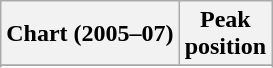<table class="wikitable sortable plainrowheaders" style="text-align:center">
<tr>
<th scope="col">Chart (2005–07)</th>
<th scope="col">Peak<br>position</th>
</tr>
<tr>
</tr>
<tr>
</tr>
<tr>
</tr>
<tr>
</tr>
<tr>
</tr>
<tr>
</tr>
<tr>
</tr>
<tr>
</tr>
<tr>
</tr>
<tr>
</tr>
<tr>
</tr>
</table>
